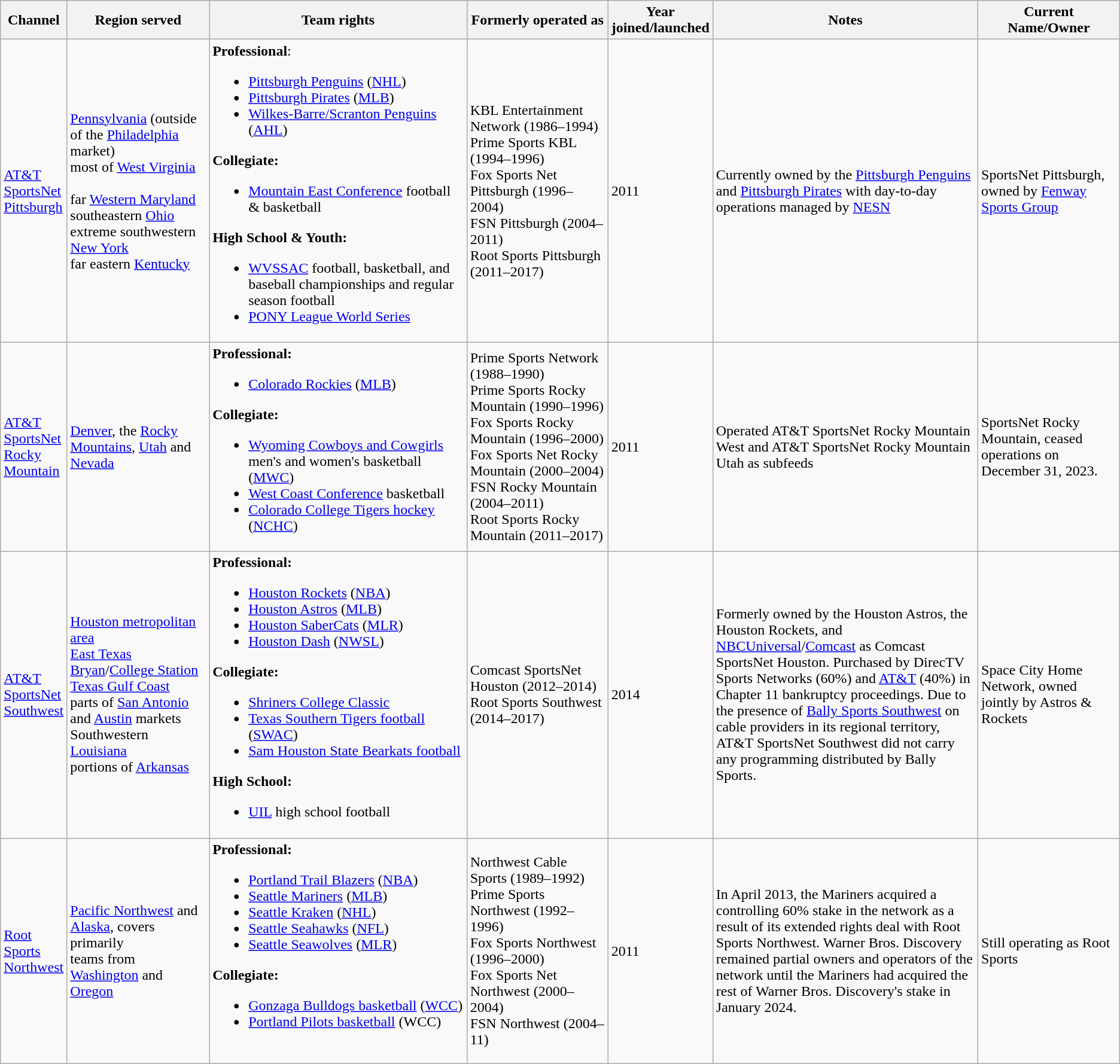<table class="wikitable">
<tr>
<th>Channel</th>
<th style="width: 200px;">Region served</th>
<th style="width: 400px;">Team rights</th>
<th style="width: 200px;">Formerly operated as</th>
<th>Year joined/launched</th>
<th style="width: 400px;">Notes</th>
<th style="width: 200px;">Current Name/Owner</th>
</tr>
<tr>
<td><a href='#'>AT&T SportsNet Pittsburgh</a></td>
<td><a href='#'>Pennsylvania</a> (outside of the <a href='#'>Philadelphia</a> market)<br>most of <a href='#'>West Virginia</a><br><br>far <a href='#'>Western Maryland</a><br>southeastern <a href='#'>Ohio</a> <br> extreme southwestern <a href='#'>New York</a><br>far eastern <a href='#'>Kentucky</a></td>
<td><strong>Professional</strong>:<br><ul><li><a href='#'>Pittsburgh Penguins</a> (<a href='#'>NHL</a>)</li><li><a href='#'>Pittsburgh Pirates</a> (<a href='#'>MLB</a>)</li><li><a href='#'>Wilkes-Barre/Scranton Penguins</a> (<a href='#'>AHL</a>)</li></ul><strong>Collegiate:</strong><ul><li><a href='#'>Mountain East Conference</a> football & basketball</li></ul><strong>High School & Youth:</strong><ul><li><a href='#'>WVSSAC</a> football, basketball, and baseball championships and regular season football</li><li><a href='#'>PONY League World Series</a></li></ul></td>
<td>KBL Entertainment Network (1986–1994)<br>Prime Sports KBL (1994–1996)<br>Fox Sports Net Pittsburgh (1996–2004)<br>FSN Pittsburgh (2004–2011)<br>Root Sports Pittsburgh (2011–2017)</td>
<td>2011</td>
<td>Currently owned by the <a href='#'>Pittsburgh Penguins</a> and <a href='#'>Pittsburgh Pirates</a> with day-to-day operations managed by <a href='#'>NESN</a></td>
<td>SportsNet Pittsburgh, owned by <a href='#'>Fenway Sports Group</a></td>
</tr>
<tr>
<td><a href='#'>AT&T SportsNet Rocky Mountain</a></td>
<td><a href='#'>Denver</a>, the <a href='#'>Rocky Mountains</a>, <a href='#'>Utah</a> and <a href='#'>Nevada</a></td>
<td><strong>Professional:</strong><br><ul><li><a href='#'>Colorado Rockies</a> (<a href='#'>MLB</a>)</li></ul><strong>Collegiate:</strong><ul><li><a href='#'>Wyoming Cowboys and Cowgirls</a> men's and women's basketball (<a href='#'>MWC</a>)</li><li><a href='#'>West Coast Conference</a> basketball</li><li><a href='#'>Colorado College Tigers hockey</a> (<a href='#'>NCHC</a>)</li></ul></td>
<td>Prime Sports Network (1988–1990)<br>Prime Sports Rocky Mountain (1990–1996)<br>Fox Sports Rocky Mountain (1996–2000)<br>Fox Sports Net Rocky Mountain (2000–2004)<br>FSN Rocky Mountain (2004–2011)<br>Root Sports Rocky Mountain (2011–2017)</td>
<td>2011</td>
<td>Operated AT&T SportsNet Rocky Mountain West and AT&T SportsNet Rocky Mountain Utah as subfeeds</td>
<td>SportsNet Rocky Mountain, ceased operations on December 31, 2023.</td>
</tr>
<tr>
<td><a href='#'>AT&T SportsNet Southwest</a></td>
<td><a href='#'>Houston metropolitan area</a><br><a href='#'>East Texas</a><br><a href='#'>Bryan</a>/<a href='#'>College Station</a><br><a href='#'>Texas Gulf Coast</a><br>parts of <a href='#'>San Antonio</a> and <a href='#'>Austin</a> markets<br>Southwestern <a href='#'>Louisiana</a><br>portions of <a href='#'>Arkansas</a></td>
<td><strong>Professional:</strong><br><ul><li><a href='#'>Houston Rockets</a> (<a href='#'>NBA</a>)</li><li><a href='#'>Houston Astros</a> (<a href='#'>MLB</a>)</li><li><a href='#'>Houston SaberCats</a> (<a href='#'>MLR</a>)</li><li><a href='#'>Houston Dash</a> (<a href='#'>NWSL</a>)</li></ul><strong>Collegiate:</strong><ul><li><a href='#'>Shriners College Classic</a></li><li><a href='#'>Texas Southern Tigers football</a> (<a href='#'>SWAC</a>)</li><li><a href='#'>Sam Houston State Bearkats football</a></li></ul><strong>High School:</strong><ul><li><a href='#'>UIL</a> high school football</li></ul></td>
<td>Comcast SportsNet Houston (2012–2014)<br>Root Sports Southwest (2014–2017)</td>
<td>2014</td>
<td>Formerly owned by the Houston Astros, the Houston Rockets, and <a href='#'>NBCUniversal</a>/<a href='#'>Comcast</a> as Comcast SportsNet Houston. Purchased by DirecTV Sports Networks (60%) and <a href='#'>AT&T</a> (40%) in Chapter 11 bankruptcy proceedings. Due to the presence of <a href='#'>Bally Sports Southwest</a> on cable providers in its regional territory, AT&T SportsNet Southwest did not carry any programming distributed by Bally Sports.</td>
<td>Space City Home Network, owned jointly by Astros & Rockets</td>
</tr>
<tr>
<td><a href='#'>Root Sports Northwest</a></td>
<td><a href='#'>Pacific Northwest</a> and <a href='#'>Alaska</a>, covers primarily<br>teams from <a href='#'>Washington</a> and <a href='#'>Oregon</a></td>
<td><strong>Professional:</strong><br><ul><li><a href='#'>Portland Trail Blazers</a> (<a href='#'>NBA</a>)</li><li><a href='#'>Seattle Mariners</a> (<a href='#'>MLB</a>)</li><li><a href='#'>Seattle Kraken</a> (<a href='#'>NHL</a>)</li><li><a href='#'>Seattle Seahawks</a> (<a href='#'>NFL</a>) </li><li><a href='#'>Seattle Seawolves</a> (<a href='#'>MLR</a>)</li></ul><strong>Collegiate:</strong><ul><li><a href='#'>Gonzaga Bulldogs basketball</a> (<a href='#'>WCC</a>)</li><li><a href='#'>Portland Pilots basketball</a> (WCC)</li></ul><br></td>
<td>Northwest Cable Sports (1989–1992)<br>Prime Sports Northwest (1992–1996)<br>Fox Sports Northwest (1996–2000)<br>Fox Sports Net Northwest (2000–2004)<br>FSN Northwest (2004–11)</td>
<td>2011</td>
<td>In April 2013, the Mariners acquired a controlling 60% stake in the network as a result of its extended rights deal with Root Sports Northwest. Warner Bros. Discovery remained partial owners and operators of the network until the Mariners had acquired the rest of Warner Bros. Discovery's stake in January 2024.</td>
<td>Still operating as Root Sports</td>
</tr>
</table>
